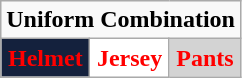<table class="wikitable"  style="display: inline-table;">
<tr>
<td align="center" Colspan="3"><strong>Uniform Combination</strong></td>
</tr>
<tr align="center">
<td style="background:#14213D; color:red"><strong>Helmet</strong></td>
<td style="background:white; color:red"><strong>Jersey</strong></td>
<td style="background:lightgray; color:red"><strong>Pants</strong></td>
</tr>
</table>
